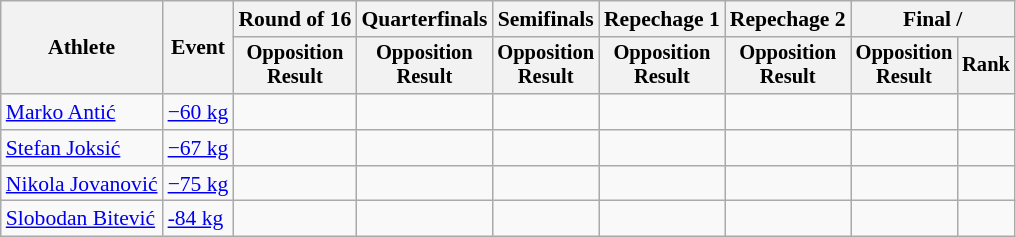<table class="wikitable" style="font-size:90%">
<tr>
<th rowspan="2">Athlete</th>
<th rowspan="2">Event</th>
<th>Round of 16</th>
<th>Quarterfinals</th>
<th>Semifinals</th>
<th>Repechage 1</th>
<th>Repechage 2</th>
<th colspan=2>Final / </th>
</tr>
<tr style="font-size:95%">
<th>Opposition<br>Result</th>
<th>Opposition<br>Result</th>
<th>Opposition<br>Result</th>
<th>Opposition<br>Result</th>
<th>Opposition<br>Result</th>
<th>Opposition<br>Result</th>
<th>Rank</th>
</tr>
<tr align=center>
<td align=left><a href='#'>Marko Antić</a></td>
<td align=left><a href='#'>−60 kg</a></td>
<td></td>
<td></td>
<td></td>
<td></td>
<td></td>
<td></td>
<td></td>
</tr>
<tr align=center>
<td align=left><a href='#'>Stefan Joksić</a></td>
<td align=left><a href='#'>−67 kg</a></td>
<td></td>
<td></td>
<td></td>
<td></td>
<td></td>
<td></td>
<td></td>
</tr>
<tr align=center>
<td align=left><a href='#'>Nikola Jovanović</a></td>
<td align=left><a href='#'>−75 kg</a></td>
<td></td>
<td></td>
<td></td>
<td></td>
<td></td>
<td></td>
<td></td>
</tr>
<tr align=center>
<td align=left><a href='#'>Slobodan Bitević</a></td>
<td align=left><a href='#'>-84 kg</a></td>
<td></td>
<td></td>
<td></td>
<td></td>
<td></td>
<td></td>
<td></td>
</tr>
</table>
